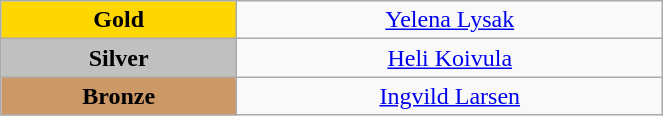<table class="wikitable" style="text-align:center; " width="35%">
<tr>
<td bgcolor="gold"><strong>Gold</strong></td>
<td><a href='#'>Yelena Lysak</a><br>  <small><em></em></small></td>
</tr>
<tr>
<td bgcolor="silver"><strong>Silver</strong></td>
<td><a href='#'>Heli Koivula</a><br>  <small><em></em></small></td>
</tr>
<tr>
<td bgcolor="CC9966"><strong>Bronze</strong></td>
<td><a href='#'>Ingvild Larsen</a><br>  <small><em></em></small></td>
</tr>
</table>
